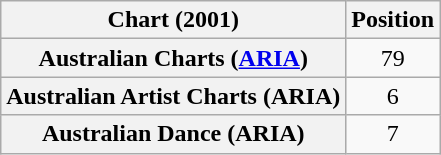<table class="wikitable plainrowheaders" style="text-align:center">
<tr>
<th scope="col">Chart (2001)</th>
<th scope="col">Position</th>
</tr>
<tr>
<th scope="row">Australian Charts (<a href='#'>ARIA</a>)</th>
<td>79</td>
</tr>
<tr>
<th scope="row">Australian Artist Charts (ARIA)</th>
<td>6</td>
</tr>
<tr>
<th scope="row">Australian Dance (ARIA)</th>
<td>7</td>
</tr>
</table>
